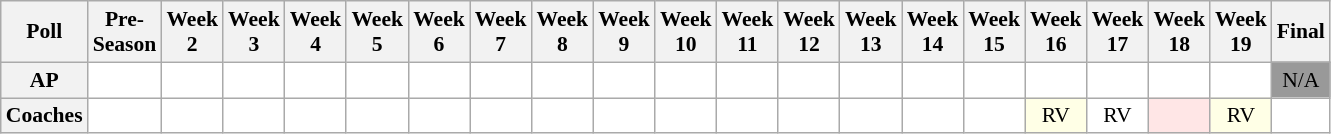<table class="wikitable" style="white-space:nowrap;font-size:90%">
<tr>
<th>Poll</th>
<th>Pre-<br>Season</th>
<th>Week<br>2</th>
<th>Week<br>3</th>
<th>Week<br>4</th>
<th>Week<br>5</th>
<th>Week<br>6</th>
<th>Week<br>7</th>
<th>Week<br>8</th>
<th>Week<br>9</th>
<th>Week<br>10</th>
<th>Week<br>11</th>
<th>Week<br>12</th>
<th>Week<br>13</th>
<th>Week<br>14</th>
<th>Week<br>15</th>
<th>Week<br>16</th>
<th>Week<br>17</th>
<th>Week<br>18</th>
<th>Week<br>19</th>
<th>Final</th>
</tr>
<tr style="text-align:center;">
<th>AP</th>
<td style="background:#FFF;"></td>
<td style="background:#FFF;"></td>
<td style="background:#FFF;"></td>
<td style="background:#FFF;"></td>
<td style="background:#FFF;"></td>
<td style="background:#FFF;"></td>
<td style="background:#FFF;"></td>
<td style="background:#FFF;"></td>
<td style="background:#FFF;"></td>
<td style="background:#FFF;"></td>
<td style="background:#FFF;"></td>
<td style="background:#FFF;"></td>
<td style="background:#FFF;"></td>
<td style="background:#FFF;"></td>
<td style="background:#FFF;"></td>
<td style="background:#FFF;"></td>
<td style="background:#FFF;"></td>
<td style="background:#FFF;"></td>
<td style="background:#FFF;"></td>
<td style="background:#999;">N/A</td>
</tr>
<tr style="text-align:center;">
<th>Coaches</th>
<td style="background:#FFF;"></td>
<td style="background:#FFF;"></td>
<td style="background:#FFF;"></td>
<td style="background:#FFF;"></td>
<td style="background:#FFF;"></td>
<td style="background:#FFF;"></td>
<td style="background:#FFF;"></td>
<td style="background:#FFF;"></td>
<td style="background:#FFF;"></td>
<td style="background:#FFF;"></td>
<td style="background:#FFF;"></td>
<td style="background:#FFF;"></td>
<td style="background:#FFF;"></td>
<td style="background:#FFF;"></td>
<td style="background:#FFF;"></td>
<td style="background:#FFFFE6;">RV</td>
<td style="background:#FFF;">RV</td>
<td style="background:#FFE6E6;"></td>
<td style="background:#FFFFE6;">RV</td>
<td style="background:#FFF;"></td>
</tr>
</table>
